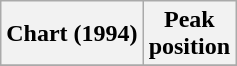<table class="wikitable sortable plainrowheaders" style="text-align:center">
<tr>
<th>Chart (1994)</th>
<th>Peak<br>position</th>
</tr>
<tr>
</tr>
</table>
